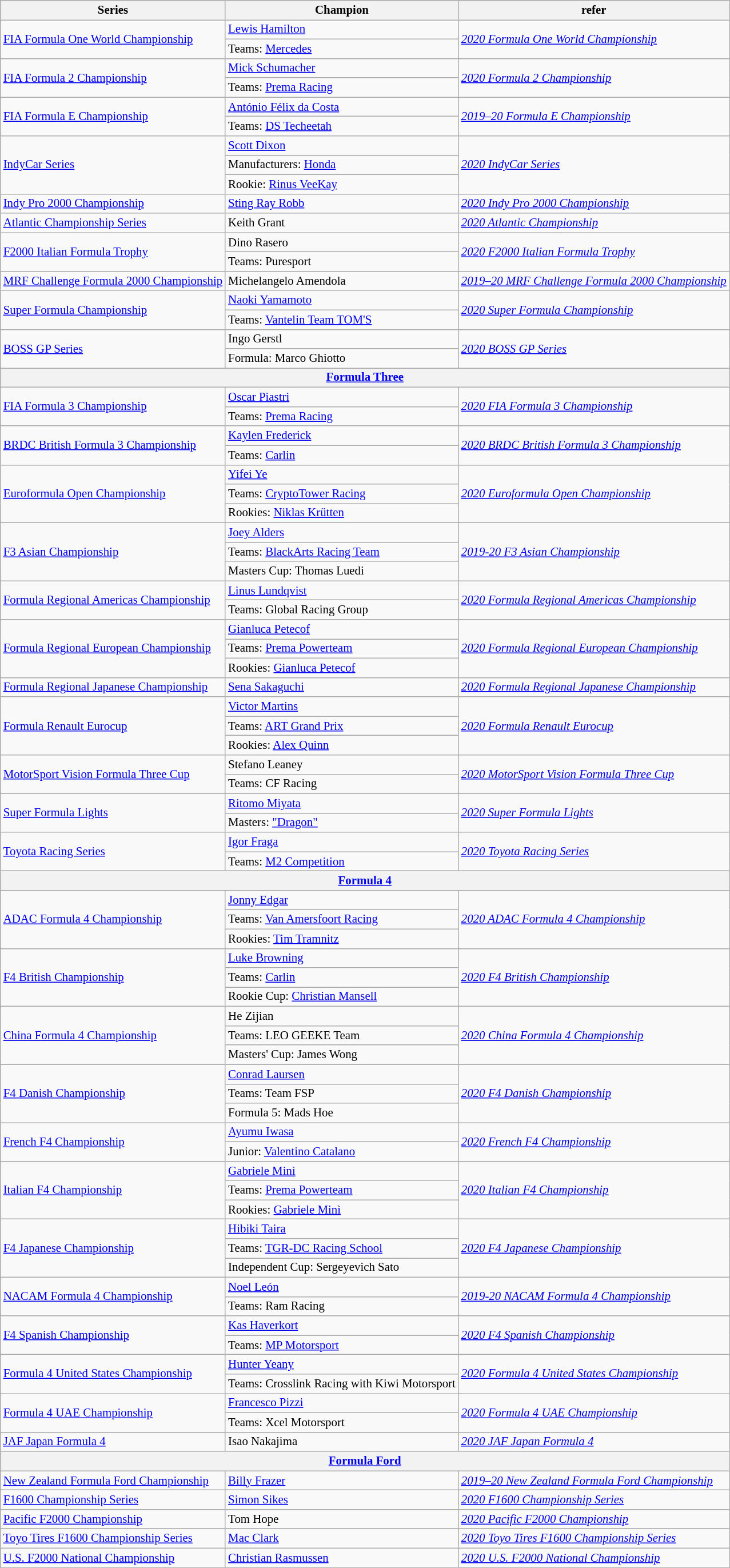<table class="wikitable" style="font-size:87%">
<tr font-weight:bold">
<th>Series</th>
<th>Champion</th>
<th>refer</th>
</tr>
<tr>
<td rowspan="2"><a href='#'>FIA Formula One World Championship</a></td>
<td> <a href='#'>Lewis Hamilton</a></td>
<td rowspan="2"><em><a href='#'>2020 Formula One World Championship</a></em></td>
</tr>
<tr>
<td>Teams:  <a href='#'>Mercedes</a></td>
</tr>
<tr>
<td rowspan="2"><a href='#'>FIA Formula 2 Championship</a></td>
<td> <a href='#'>Mick Schumacher</a></td>
<td rowspan="2"><em><a href='#'>2020 Formula 2 Championship</a></em></td>
</tr>
<tr>
<td>Teams:  <a href='#'>Prema Racing</a></td>
</tr>
<tr>
<td rowspan="2"><a href='#'>FIA Formula E Championship</a></td>
<td> <a href='#'>António Félix da Costa</a></td>
<td rowspan="2"><em><a href='#'>2019–20 Formula E Championship</a></em></td>
</tr>
<tr>
<td>Teams:  <a href='#'>DS Techeetah</a></td>
</tr>
<tr>
<td rowspan="3"><a href='#'>IndyCar Series</a></td>
<td> <a href='#'>Scott Dixon</a></td>
<td rowspan="3"><em><a href='#'>2020 IndyCar Series</a></em></td>
</tr>
<tr>
<td>Manufacturers:  <a href='#'>Honda</a></td>
</tr>
<tr>
<td>Rookie:  <a href='#'>Rinus VeeKay</a></td>
</tr>
<tr>
<td><a href='#'>Indy Pro 2000 Championship</a></td>
<td> <a href='#'>Sting Ray Robb</a></td>
<td><em><a href='#'>2020 Indy Pro 2000 Championship</a></em></td>
</tr>
<tr>
<td><a href='#'>Atlantic Championship Series</a></td>
<td> Keith Grant</td>
<td><em><a href='#'>2020 Atlantic Championship</a></em></td>
</tr>
<tr>
<td rowspan=2><a href='#'>F2000 Italian Formula Trophy</a></td>
<td> Dino Rasero</td>
<td rowspan=2><em><a href='#'>2020 F2000 Italian Formula Trophy</a></em></td>
</tr>
<tr>
<td>Teams:  Puresport</td>
</tr>
<tr>
<td><a href='#'>MRF Challenge Formula 2000 Championship</a></td>
<td> Michelangelo Amendola</td>
<td><em><a href='#'>2019–20 MRF Challenge Formula 2000 Championship</a></em></td>
</tr>
<tr>
<td rowspan="2"><a href='#'>Super Formula Championship</a></td>
<td> <a href='#'>Naoki Yamamoto</a></td>
<td rowspan="2"><em><a href='#'>2020 Super Formula Championship</a></em></td>
</tr>
<tr>
<td>Teams:  <a href='#'>Vantelin Team TOM'S</a></td>
</tr>
<tr>
<td rowspan=2><a href='#'>BOSS GP Series</a></td>
<td> Ingo Gerstl</td>
<td rowspan=2><em><a href='#'>2020 BOSS GP Series</a></em></td>
</tr>
<tr>
<td>Formula:  Marco Ghiotto</td>
</tr>
<tr>
<th colspan="3"><a href='#'>Formula Three</a></th>
</tr>
<tr>
<td rowspan="2"><a href='#'>FIA Formula 3 Championship</a></td>
<td> <a href='#'>Oscar Piastri</a></td>
<td rowspan="2"><em><a href='#'>2020 FIA Formula 3 Championship</a></em></td>
</tr>
<tr>
<td>Teams:  <a href='#'>Prema Racing</a></td>
</tr>
<tr>
<td rowspan="2"><a href='#'>BRDC British Formula 3 Championship</a></td>
<td> <a href='#'>Kaylen Frederick</a></td>
<td rowspan="2"><em><a href='#'>2020 BRDC British Formula 3 Championship</a></em></td>
</tr>
<tr>
<td>Teams:  <a href='#'>Carlin</a></td>
</tr>
<tr>
<td rowspan="3"><a href='#'>Euroformula Open Championship</a></td>
<td> <a href='#'>Yifei Ye</a></td>
<td rowspan="3"><em><a href='#'>2020 Euroformula Open Championship</a></em></td>
</tr>
<tr>
<td>Teams:  <a href='#'>CryptoTower Racing</a></td>
</tr>
<tr>
<td>Rookies:  <a href='#'>Niklas Krütten</a></td>
</tr>
<tr>
<td rowspan="3"><a href='#'>F3 Asian Championship</a></td>
<td> <a href='#'>Joey Alders</a></td>
<td rowspan="3"><em><a href='#'>2019-20 F3 Asian Championship</a></em></td>
</tr>
<tr>
<td>Teams:  <a href='#'>BlackArts Racing Team</a></td>
</tr>
<tr>
<td>Masters Cup:  Thomas Luedi</td>
</tr>
<tr>
<td rowspan="2"><a href='#'>Formula Regional Americas Championship</a></td>
<td> <a href='#'>Linus Lundqvist</a></td>
<td rowspan="2"><em><a href='#'>2020 Formula Regional Americas Championship</a></em></td>
</tr>
<tr>
<td>Teams:  Global Racing Group</td>
</tr>
<tr>
<td rowspan="3"><a href='#'>Formula Regional European Championship</a></td>
<td> <a href='#'>Gianluca Petecof</a></td>
<td rowspan="3"><em><a href='#'>2020 Formula Regional European Championship</a></em></td>
</tr>
<tr>
<td>Teams:  <a href='#'>Prema Powerteam</a></td>
</tr>
<tr>
<td>Rookies:  <a href='#'>Gianluca Petecof</a></td>
</tr>
<tr>
<td><a href='#'>Formula Regional Japanese Championship</a></td>
<td> <a href='#'>Sena Sakaguchi</a></td>
<td><em><a href='#'>2020 Formula Regional Japanese Championship</a></em></td>
</tr>
<tr>
<td rowspan="3"><a href='#'>Formula Renault Eurocup</a></td>
<td> <a href='#'>Victor Martins</a></td>
<td rowspan="3"><em><a href='#'>2020 Formula Renault Eurocup</a></em></td>
</tr>
<tr>
<td>Teams:  <a href='#'>ART Grand Prix</a></td>
</tr>
<tr>
<td>Rookies:  <a href='#'>Alex Quinn</a></td>
</tr>
<tr>
<td rowspan=2><a href='#'>MotorSport Vision Formula Three Cup</a></td>
<td> Stefano Leaney</td>
<td rowspan=2><em><a href='#'>2020 MotorSport Vision Formula Three Cup</a></em></td>
</tr>
<tr>
<td>Teams:  CF Racing</td>
</tr>
<tr>
<td rowspan="2"><a href='#'>Super Formula Lights</a></td>
<td> <a href='#'>Ritomo Miyata</a></td>
<td rowspan="2"><em><a href='#'>2020 Super Formula Lights</a></em></td>
</tr>
<tr>
<td>Masters:  <a href='#'>"Dragon"</a></td>
</tr>
<tr>
<td rowspan="2"><a href='#'>Toyota Racing Series</a></td>
<td> <a href='#'>Igor Fraga</a></td>
<td rowspan="2"><em><a href='#'>2020 Toyota Racing Series</a></em></td>
</tr>
<tr>
<td>Teams:  <a href='#'>M2 Competition</a></td>
</tr>
<tr>
<th colspan="3"><a href='#'>Formula 4</a></th>
</tr>
<tr>
<td rowspan="3"><a href='#'>ADAC Formula 4 Championship</a></td>
<td> <a href='#'>Jonny Edgar</a></td>
<td rowspan="3"><em><a href='#'>2020 ADAC Formula 4 Championship</a></em></td>
</tr>
<tr>
<td>Teams:  <a href='#'>Van Amersfoort Racing</a></td>
</tr>
<tr>
<td>Rookies:  <a href='#'>Tim Tramnitz</a></td>
</tr>
<tr>
<td rowspan="3"><a href='#'>F4 British Championship</a></td>
<td> <a href='#'>Luke Browning</a></td>
<td rowspan="3"><em><a href='#'>2020 F4 British Championship</a></em></td>
</tr>
<tr>
<td>Teams:  <a href='#'>Carlin</a></td>
</tr>
<tr>
<td>Rookie Cup:  <a href='#'>Christian Mansell</a></td>
</tr>
<tr>
<td rowspan="3"><a href='#'>China Formula 4 Championship</a></td>
<td> He Zijian</td>
<td rowspan="3"><em><a href='#'>2020 China Formula 4 Championship</a></em></td>
</tr>
<tr>
<td>Teams:  LEO GEEKE Team</td>
</tr>
<tr>
<td>Masters' Cup:  James Wong</td>
</tr>
<tr>
<td rowspan="3"><a href='#'>F4 Danish Championship</a></td>
<td> <a href='#'>Conrad Laursen</a></td>
<td rowspan="3"><em><a href='#'>2020 F4 Danish Championship</a></em></td>
</tr>
<tr>
<td>Teams:  Team FSP</td>
</tr>
<tr>
<td>Formula 5:  Mads Hoe</td>
</tr>
<tr>
<td rowspan="2"><a href='#'>French F4 Championship</a></td>
<td> <a href='#'>Ayumu Iwasa</a></td>
<td rowspan="2"><em><a href='#'>2020 French F4 Championship</a></em></td>
</tr>
<tr>
<td>Junior:  <a href='#'>Valentino Catalano</a></td>
</tr>
<tr>
<td rowspan="3"><a href='#'>Italian F4 Championship</a></td>
<td> <a href='#'>Gabriele Minì</a></td>
<td rowspan="3"><em><a href='#'>2020 Italian F4 Championship</a></em></td>
</tr>
<tr>
<td>Teams:  <a href='#'>Prema Powerteam</a></td>
</tr>
<tr>
<td>Rookies:  <a href='#'>Gabriele Minì</a></td>
</tr>
<tr>
<td rowspan="3"><a href='#'>F4 Japanese Championship</a></td>
<td> <a href='#'>Hibiki Taira</a></td>
<td rowspan="3"><em><a href='#'>2020 F4 Japanese Championship</a></em></td>
</tr>
<tr>
<td>Teams:  <a href='#'>TGR-DC Racing School</a></td>
</tr>
<tr>
<td>Independent Cup:  Sergeyevich Sato</td>
</tr>
<tr>
<td rowspan="2"><a href='#'>NACAM Formula 4 Championship</a></td>
<td> <a href='#'>Noel León</a></td>
<td rowspan="2"><em><a href='#'>2019-20 NACAM Formula 4 Championship</a></em></td>
</tr>
<tr>
<td>Teams:  Ram Racing</td>
</tr>
<tr>
<td rowspan="2"><a href='#'>F4 Spanish Championship</a></td>
<td> <a href='#'>Kas Haverkort</a></td>
<td rowspan="2"><em><a href='#'>2020 F4 Spanish Championship</a></em></td>
</tr>
<tr>
<td>Teams:  <a href='#'>MP Motorsport</a></td>
</tr>
<tr>
<td rowspan="2"><a href='#'>Formula 4 United States Championship</a></td>
<td> <a href='#'>Hunter Yeany</a></td>
<td rowspan="2"><em><a href='#'>2020 Formula 4 United States Championship</a></em></td>
</tr>
<tr>
<td>Teams:  Crosslink Racing with Kiwi Motorsport</td>
</tr>
<tr>
<td rowspan="2"><a href='#'>Formula 4 UAE Championship</a></td>
<td> <a href='#'>Francesco Pizzi</a></td>
<td rowspan="2"><em><a href='#'>2020 Formula 4 UAE Championship</a></em></td>
</tr>
<tr>
<td>Teams:  Xcel Motorsport</td>
</tr>
<tr>
<td><a href='#'>JAF Japan Formula 4</a></td>
<td> Isao Nakajima</td>
<td><em><a href='#'>2020 JAF Japan Formula 4</a></em></td>
</tr>
<tr>
<th colspan=3><a href='#'>Formula Ford</a></th>
</tr>
<tr>
<td><a href='#'>New Zealand Formula Ford Championship</a></td>
<td> <a href='#'>Billy Frazer</a></td>
<td><em><a href='#'>2019–20 New Zealand Formula Ford Championship</a></em></td>
</tr>
<tr>
<td><a href='#'>F1600 Championship Series</a></td>
<td> <a href='#'>Simon Sikes</a></td>
<td><em><a href='#'>2020 F1600 Championship Series</a></em></td>
</tr>
<tr>
<td><a href='#'>Pacific F2000 Championship</a></td>
<td> Tom Hope</td>
<td><em><a href='#'>2020 Pacific F2000 Championship</a></em></td>
</tr>
<tr>
<td><a href='#'>Toyo Tires F1600 Championship Series</a></td>
<td> <a href='#'>Mac Clark</a></td>
<td><em><a href='#'>2020 Toyo Tires F1600 Championship Series</a></em></td>
</tr>
<tr>
<td><a href='#'>U.S. F2000 National Championship</a></td>
<td> <a href='#'>Christian Rasmussen</a></td>
<td><em><a href='#'>2020 U.S. F2000 National Championship</a></em></td>
</tr>
</table>
